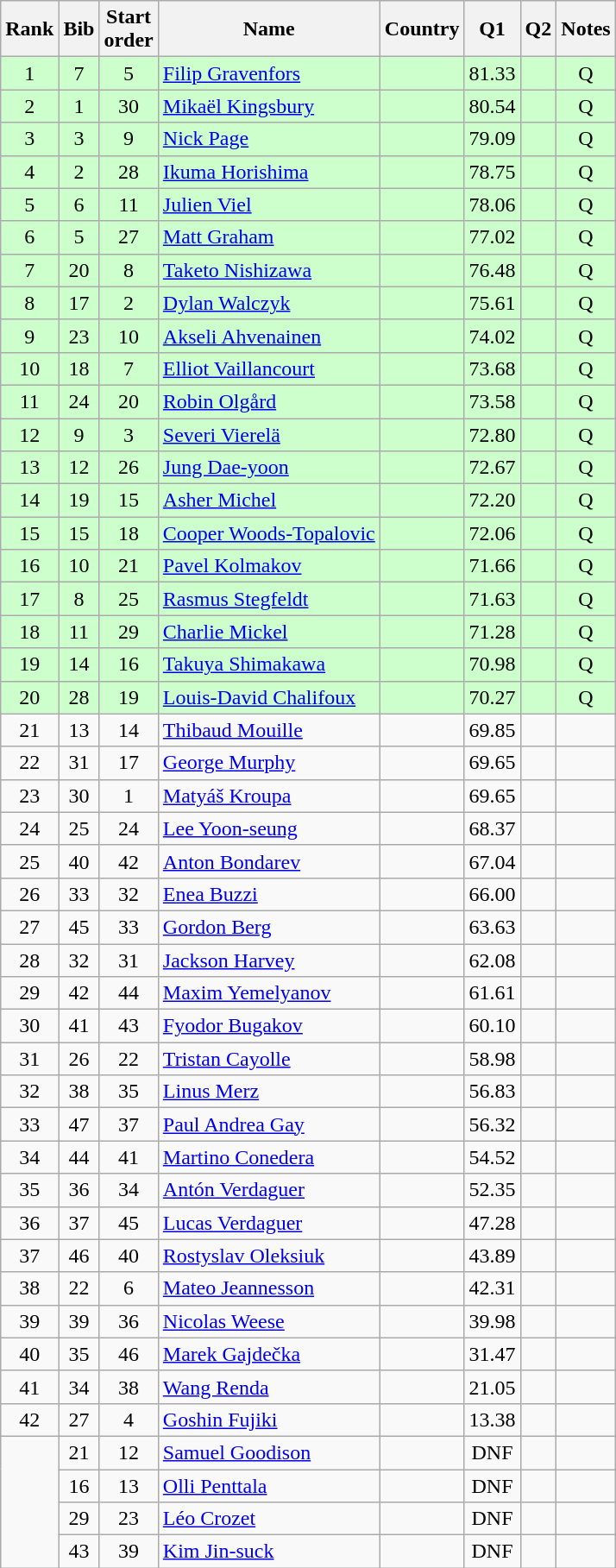<table class="wikitable sortable" style="text-align:center">
<tr>
<th>Rank</th>
<th>Bib</th>
<th>Start<br>order</th>
<th>Name</th>
<th>Country</th>
<th>Q1</th>
<th>Q2</th>
<th>Notes</th>
</tr>
<tr bgcolor=ccffcc>
<td>1</td>
<td>7</td>
<td>5</td>
<td align=left><a href='#'>Filip Gravenfors</a></td>
<td align=left></td>
<td>81.33</td>
<td></td>
<td>Q</td>
</tr>
<tr bgcolor=ccffcc>
<td>2</td>
<td>1</td>
<td>30</td>
<td align=left><a href='#'>Mikaël Kingsbury</a></td>
<td align=left></td>
<td>80.54</td>
<td></td>
<td>Q</td>
</tr>
<tr bgcolor=ccffcc>
<td>3</td>
<td>3</td>
<td>9</td>
<td align=left><a href='#'>Nick Page</a></td>
<td align=left></td>
<td>79.09</td>
<td></td>
<td>Q</td>
</tr>
<tr bgcolor=ccffcc>
<td>4</td>
<td>2</td>
<td>28</td>
<td align=left><a href='#'>Ikuma Horishima</a></td>
<td align=left></td>
<td>78.75</td>
<td></td>
<td>Q</td>
</tr>
<tr bgcolor=ccffcc>
<td>5</td>
<td>6</td>
<td>11</td>
<td align=left><a href='#'>Julien Viel</a></td>
<td align=left></td>
<td>78.06</td>
<td></td>
<td>Q</td>
</tr>
<tr bgcolor=ccffcc>
<td>6</td>
<td>5</td>
<td>27</td>
<td align=left><a href='#'>Matt Graham</a></td>
<td align=left></td>
<td>77.02</td>
<td></td>
<td>Q</td>
</tr>
<tr bgcolor=ccffcc>
<td>7</td>
<td>20</td>
<td>8</td>
<td align=left><a href='#'>Taketo Nishizawa</a></td>
<td align=left></td>
<td>76.48</td>
<td></td>
<td>Q</td>
</tr>
<tr bgcolor=ccffcc>
<td>8</td>
<td>17</td>
<td>2</td>
<td align=left><a href='#'>Dylan Walczyk</a></td>
<td align=left></td>
<td>75.61</td>
<td></td>
<td>Q</td>
</tr>
<tr bgcolor=ccffcc>
<td>9</td>
<td>23</td>
<td>10</td>
<td align=left><a href='#'>Akseli Ahvenainen</a></td>
<td align=left></td>
<td>74.02</td>
<td></td>
<td>Q</td>
</tr>
<tr bgcolor=ccffcc>
<td>10</td>
<td>18</td>
<td>7</td>
<td align=left><a href='#'>Elliot Vaillancourt</a></td>
<td align=left></td>
<td>73.68</td>
<td></td>
<td>Q</td>
</tr>
<tr bgcolor=ccffcc>
<td>11</td>
<td>24</td>
<td>20</td>
<td align=left><a href='#'>Robin Olgård</a></td>
<td align=left></td>
<td>73.58</td>
<td></td>
<td>Q</td>
</tr>
<tr bgcolor=ccffcc>
<td>12</td>
<td>9</td>
<td>3</td>
<td align=left><a href='#'>Severi Vierelä</a></td>
<td align=left></td>
<td>72.80</td>
<td></td>
<td>Q</td>
</tr>
<tr bgcolor=ccffcc>
<td>13</td>
<td>12</td>
<td>26</td>
<td align=left><a href='#'>Jung Dae-yoon</a></td>
<td align=left></td>
<td>72.67</td>
<td></td>
<td>Q</td>
</tr>
<tr bgcolor=ccffcc>
<td>14</td>
<td>19</td>
<td>15</td>
<td align=left><a href='#'>Asher Michel</a></td>
<td align=left></td>
<td>72.20</td>
<td></td>
<td>Q</td>
</tr>
<tr bgcolor=ccffcc>
<td>15</td>
<td>15</td>
<td>18</td>
<td align=left><a href='#'>Cooper Woods-Topalovic</a></td>
<td align=left></td>
<td>72.06</td>
<td></td>
<td>Q</td>
</tr>
<tr bgcolor=ccffcc>
<td>16</td>
<td>10</td>
<td>21</td>
<td align=left><a href='#'>Pavel Kolmakov</a></td>
<td align=left></td>
<td>71.66</td>
<td></td>
<td>Q</td>
</tr>
<tr bgcolor=ccffcc>
<td>17</td>
<td>8</td>
<td>25</td>
<td align=left><a href='#'>Rasmus Stegfeldt</a></td>
<td align=left></td>
<td>71.63</td>
<td></td>
<td>Q</td>
</tr>
<tr bgcolor=ccffcc>
<td>18</td>
<td>11</td>
<td>29</td>
<td align=left><a href='#'>Charlie Mickel</a></td>
<td align=left></td>
<td>71.28</td>
<td></td>
<td>Q</td>
</tr>
<tr bgcolor=ccffcc>
<td>19</td>
<td>14</td>
<td>16</td>
<td align=left><a href='#'>Takuya Shimakawa</a></td>
<td align=left></td>
<td>70.98</td>
<td></td>
<td>Q</td>
</tr>
<tr bgcolor=ccffcc>
<td>20</td>
<td>28</td>
<td>19</td>
<td align=left><a href='#'>Louis-David Chalifoux</a></td>
<td align=left></td>
<td>70.27</td>
<td></td>
<td>Q</td>
</tr>
<tr>
<td>21</td>
<td>13</td>
<td>14</td>
<td align=left><a href='#'>Thibaud Mouille</a></td>
<td align=left></td>
<td>69.85</td>
<td></td>
<td></td>
</tr>
<tr>
<td>22</td>
<td>31</td>
<td>17</td>
<td align=left><a href='#'>George Murphy</a></td>
<td align=left></td>
<td>69.65</td>
<td></td>
<td></td>
</tr>
<tr>
<td>23</td>
<td>30</td>
<td>1</td>
<td align=left><a href='#'>Matyáš Kroupa</a></td>
<td align=left></td>
<td>69.65</td>
<td></td>
<td></td>
</tr>
<tr>
<td>24</td>
<td>25</td>
<td>24</td>
<td align=left><a href='#'>Lee Yoon-seung</a></td>
<td align=left></td>
<td>68.37</td>
<td></td>
<td></td>
</tr>
<tr>
<td>25</td>
<td>40</td>
<td>42</td>
<td align=left><a href='#'>Anton Bondarev</a></td>
<td align=left></td>
<td>67.04</td>
<td></td>
<td></td>
</tr>
<tr>
<td>26</td>
<td>33</td>
<td>32</td>
<td align=left><a href='#'>Enea Buzzi</a></td>
<td align=left></td>
<td>66.00</td>
<td></td>
<td></td>
</tr>
<tr>
<td>27</td>
<td>45</td>
<td>33</td>
<td align=left><a href='#'>Gordon Berg</a></td>
<td align=left></td>
<td>63.63</td>
<td></td>
<td></td>
</tr>
<tr>
<td>28</td>
<td>32</td>
<td>31</td>
<td align=left><a href='#'>Jackson Harvey</a></td>
<td align=left></td>
<td>62.08</td>
<td></td>
<td></td>
</tr>
<tr>
<td>29</td>
<td>42</td>
<td>44</td>
<td align=left><a href='#'>Maxim Yemelyanov</a></td>
<td align=left></td>
<td>61.61</td>
<td></td>
<td></td>
</tr>
<tr>
<td>30</td>
<td>41</td>
<td>43</td>
<td align=left><a href='#'>Fyodor Bugakov</a></td>
<td align=left></td>
<td>60.10</td>
<td></td>
<td></td>
</tr>
<tr>
<td>31</td>
<td>26</td>
<td>22</td>
<td align=left><a href='#'>Tristan Cayolle</a></td>
<td align=left></td>
<td>58.98</td>
<td></td>
<td></td>
</tr>
<tr>
<td>32</td>
<td>38</td>
<td>35</td>
<td align=left><a href='#'>Linus Merz</a></td>
<td align=left></td>
<td>56.83</td>
<td></td>
<td></td>
</tr>
<tr>
<td>33</td>
<td>47</td>
<td>37</td>
<td align=left><a href='#'>Paul Andrea Gay</a></td>
<td align=left></td>
<td>56.32</td>
<td></td>
<td></td>
</tr>
<tr>
<td>34</td>
<td>44</td>
<td>41</td>
<td align=left><a href='#'>Martino Conedera</a></td>
<td align=left></td>
<td>54.52</td>
<td></td>
<td></td>
</tr>
<tr>
<td>35</td>
<td>36</td>
<td>34</td>
<td align=left><a href='#'>Antón Verdaguer</a></td>
<td align=left></td>
<td>52.35</td>
<td></td>
<td></td>
</tr>
<tr>
<td>36</td>
<td>37</td>
<td>45</td>
<td align=left><a href='#'>Lucas Verdaguer</a></td>
<td align=left></td>
<td>47.28</td>
<td></td>
<td></td>
</tr>
<tr>
<td>37</td>
<td>46</td>
<td>40</td>
<td align=left><a href='#'>Rostyslav Oleksiuk</a></td>
<td align=left></td>
<td>43.89</td>
<td></td>
<td></td>
</tr>
<tr>
<td>38</td>
<td>22</td>
<td>6</td>
<td align=left><a href='#'>Mateo Jeannesson</a></td>
<td align=left></td>
<td>42.31</td>
<td></td>
<td></td>
</tr>
<tr>
<td>39</td>
<td>39</td>
<td>36</td>
<td align=left><a href='#'>Nicolas Weese</a></td>
<td align=left></td>
<td>39.98</td>
<td></td>
<td></td>
</tr>
<tr>
<td>40</td>
<td>35</td>
<td>46</td>
<td align=left><a href='#'>Marek Gajdečka</a></td>
<td align=left></td>
<td>31.47</td>
<td></td>
<td></td>
</tr>
<tr>
<td>41</td>
<td>34</td>
<td>38</td>
<td align=left><a href='#'>Wang Renda</a></td>
<td align=left></td>
<td>21.05</td>
<td></td>
<td></td>
</tr>
<tr>
<td>42</td>
<td>27</td>
<td>4</td>
<td align=left><a href='#'>Goshin Fujiki</a></td>
<td align=left></td>
<td>13.38</td>
<td></td>
<td></td>
</tr>
<tr>
<td rowspan=4></td>
<td>21</td>
<td>12</td>
<td align=left><a href='#'>Samuel Goodison</a></td>
<td align=left></td>
<td>DNF</td>
<td></td>
<td></td>
</tr>
<tr>
<td>16</td>
<td>13</td>
<td align=left><a href='#'>Olli Penttala</a></td>
<td align=left></td>
<td>DNF</td>
<td></td>
<td></td>
</tr>
<tr>
<td>29</td>
<td>23</td>
<td align=left><a href='#'>Léo Crozet</a></td>
<td align=left></td>
<td>DNF</td>
<td></td>
<td></td>
</tr>
<tr>
<td>43</td>
<td>39</td>
<td align=left><a href='#'>Kim Jin-suck</a></td>
<td align=left></td>
<td>DNF</td>
<td></td>
<td></td>
</tr>
</table>
